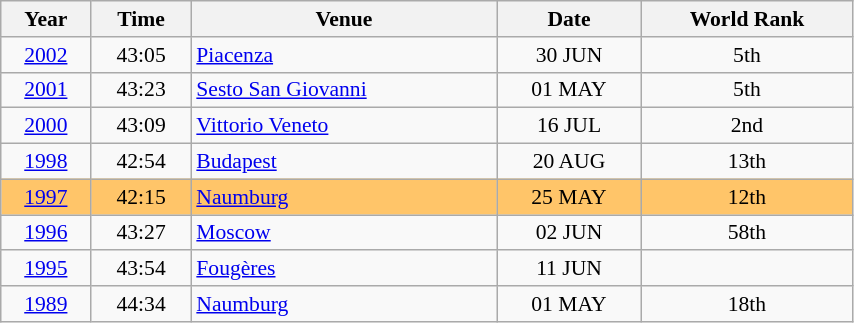<table class="wikitable" width=45% style="font-size:90%; text-align:center;">
<tr>
<th>Year</th>
<th>Time</th>
<th>Venue</th>
<th>Date</th>
<th>World Rank</th>
</tr>
<tr>
<td><a href='#'>2002</a></td>
<td>43:05</td>
<td align=left> <a href='#'>Piacenza</a></td>
<td>30 JUN</td>
<td>5th</td>
</tr>
<tr>
<td><a href='#'>2001</a></td>
<td>43:23</td>
<td align=left> <a href='#'>Sesto San Giovanni</a></td>
<td>01 MAY</td>
<td>5th</td>
</tr>
<tr>
<td><a href='#'>2000</a></td>
<td>43:09</td>
<td align=left> <a href='#'>Vittorio Veneto</a></td>
<td>16 JUL</td>
<td>2nd</td>
</tr>
<tr>
<td><a href='#'>1998</a></td>
<td>42:54</td>
<td align=left> <a href='#'>Budapest</a></td>
<td>20 AUG</td>
<td>13th</td>
</tr>
<tr bgcolor=FFC569>
<td><a href='#'>1997</a></td>
<td>42:15</td>
<td align=left> <a href='#'>Naumburg</a></td>
<td>25 MAY</td>
<td>12th</td>
</tr>
<tr>
<td><a href='#'>1996</a></td>
<td>43:27</td>
<td align=left> <a href='#'>Moscow</a></td>
<td>02 JUN</td>
<td>58th</td>
</tr>
<tr>
<td><a href='#'>1995</a></td>
<td>43:54</td>
<td align=left> <a href='#'>Fougères</a></td>
<td>11 JUN</td>
<td></td>
</tr>
<tr>
<td><a href='#'>1989</a></td>
<td>44:34</td>
<td align=left> <a href='#'>Naumburg</a></td>
<td>01 MAY</td>
<td>18th</td>
</tr>
</table>
